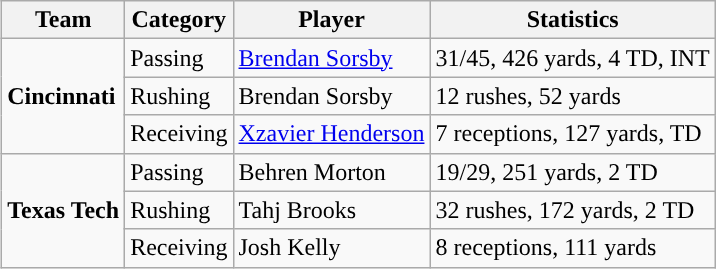<table class="wikitable" style="float: right;">
<tr>
<th>Team</th>
<th>Category</th>
<th>Player</th>
<th>Statistics</th>
</tr>
<tr>
<td rowspan=3><strong>Cincinnati</strong></td>
<td>Passing</td>
<td><a href='#'>Brendan Sorsby</a></td>
<td>31/45, 426 yards, 4 TD, INT</td>
</tr>
<tr>
<td>Rushing</td>
<td>Brendan Sorsby</td>
<td>12 rushes, 52 yards</td>
</tr>
<tr>
<td>Receiving</td>
<td><a href='#'>Xzavier Henderson</a></td>
<td>7 receptions, 127 yards, TD</td>
</tr>
<tr>
<td rowspan=3><strong>Texas Tech</strong></td>
<td>Passing</td>
<td>Behren Morton</td>
<td>19/29, 251 yards, 2 TD</td>
</tr>
<tr>
<td>Rushing</td>
<td>Tahj Brooks</td>
<td>32 rushes, 172 yards, 2 TD</td>
</tr>
<tr>
<td>Receiving</td>
<td>Josh Kelly</td>
<td>8 receptions, 111 yards</td>
</tr>
</table>
